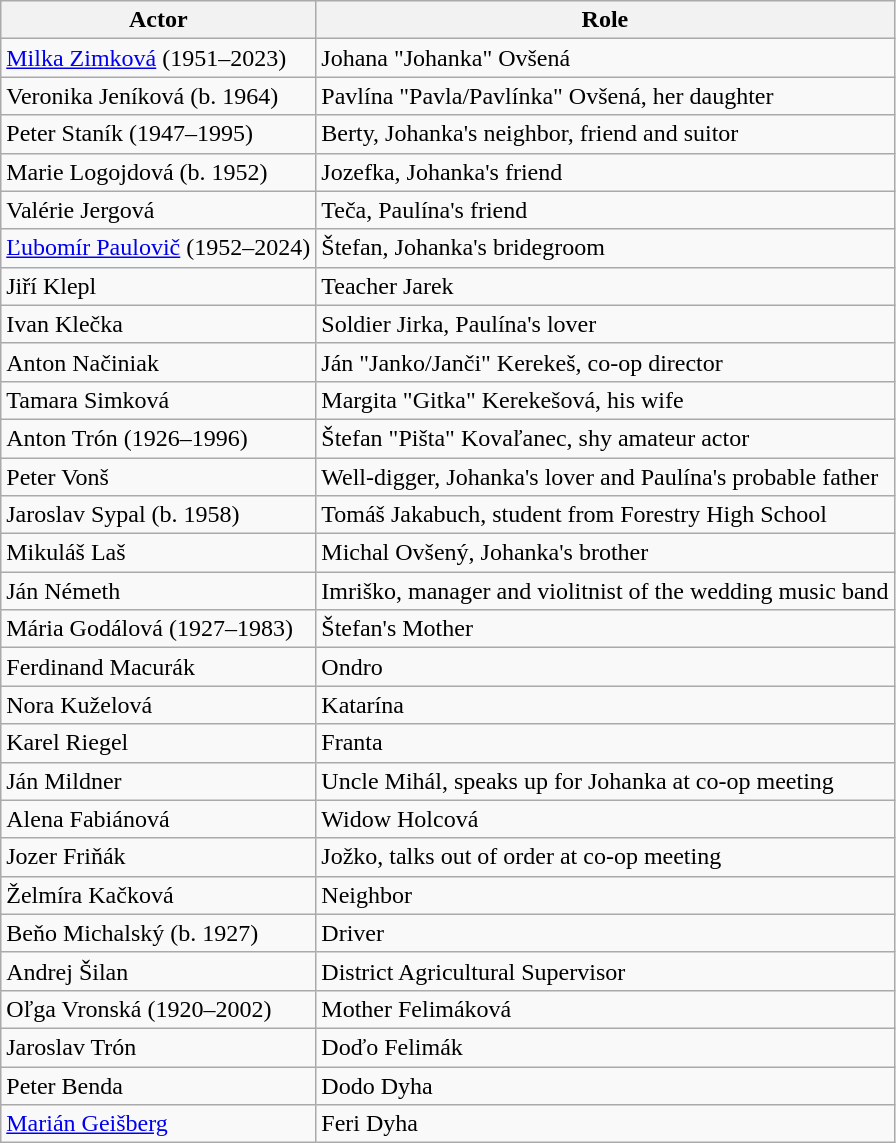<table class="wikitable">
<tr>
<th>Actor</th>
<th>Role</th>
</tr>
<tr>
<td><a href='#'>Milka Zimková</a> (1951–2023)</td>
<td>Johana "Johanka" Ovšená</td>
</tr>
<tr>
<td>Veronika Jeníková (b. 1964)</td>
<td>Pavlína "Pavla/Pavlínka" Ovšená, her daughter</td>
</tr>
<tr>
<td>Peter Staník (1947–1995)</td>
<td>Berty, Johanka's neighbor, friend and suitor</td>
</tr>
<tr>
<td>Marie Logojdová (b. 1952)</td>
<td>Jozefka, Johanka's friend</td>
</tr>
<tr>
<td>Valérie Jergová</td>
<td>Teča, Paulína's friend</td>
</tr>
<tr>
<td><a href='#'>Ľubomír Paulovič</a> (1952–2024)</td>
<td>Štefan, Johanka's bridegroom</td>
</tr>
<tr>
<td>Jiří Klepl</td>
<td>Teacher Jarek</td>
</tr>
<tr>
<td>Ivan Klečka</td>
<td>Soldier Jirka, Paulína's lover</td>
</tr>
<tr>
<td>Anton Načiniak</td>
<td>Ján "Janko/Janči" Kerekeš, co-op director</td>
</tr>
<tr>
<td>Tamara Simková</td>
<td>Margita "Gitka" Kerekešová, his wife</td>
</tr>
<tr>
<td>Anton Trón (1926–1996)</td>
<td>Štefan "Pišta" Kovaľanec, shy amateur actor</td>
</tr>
<tr>
<td>Peter Vonš</td>
<td>Well-digger, Johanka's lover and Paulína's probable father</td>
</tr>
<tr>
<td>Jaroslav Sypal (b. 1958)</td>
<td>Tomáš Jakabuch, student from Forestry High School</td>
</tr>
<tr>
<td>Mikuláš Laš</td>
<td>Michal Ovšený, Johanka's brother</td>
</tr>
<tr>
<td>Ján Németh</td>
<td>Imriško, manager and violitnist of the wedding music band</td>
</tr>
<tr>
<td>Mária Godálová (1927–1983)</td>
<td>Štefan's Mother</td>
</tr>
<tr>
<td>Ferdinand Macurák</td>
<td>Ondro</td>
</tr>
<tr>
<td>Nora Kuželová</td>
<td>Katarína</td>
</tr>
<tr>
<td>Karel Riegel</td>
<td>Franta</td>
</tr>
<tr>
<td>Ján Mildner</td>
<td>Uncle Mihál, speaks up for Johanka at co-op meeting</td>
</tr>
<tr>
<td>Alena Fabiánová</td>
<td>Widow Holcová</td>
</tr>
<tr>
<td>Jozer Friňák</td>
<td>Jožko, talks out of order at co-op meeting</td>
</tr>
<tr>
<td>Želmíra Kačková</td>
<td>Neighbor</td>
</tr>
<tr>
<td>Beňo Michalský (b. 1927)</td>
<td>Driver</td>
</tr>
<tr>
<td>Andrej Šilan</td>
<td>District Agricultural Supervisor</td>
</tr>
<tr>
<td>Oľga Vronská (1920–2002)</td>
<td>Mother Felimáková</td>
</tr>
<tr>
<td>Jaroslav Trón</td>
<td>Doďo Felimák</td>
</tr>
<tr>
<td>Peter Benda</td>
<td>Dodo Dyha</td>
</tr>
<tr>
<td><a href='#'>Marián Geišberg</a></td>
<td>Feri Dyha</td>
</tr>
</table>
